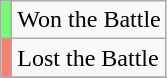<table class="wikitable sortable">
<tr>
<td style="background:#73FB76;"></td>
<td>Won the Battle</td>
</tr>
<tr>
<td style="background:salmon"></td>
<td>Lost the Battle</td>
</tr>
<tr>
</tr>
</table>
